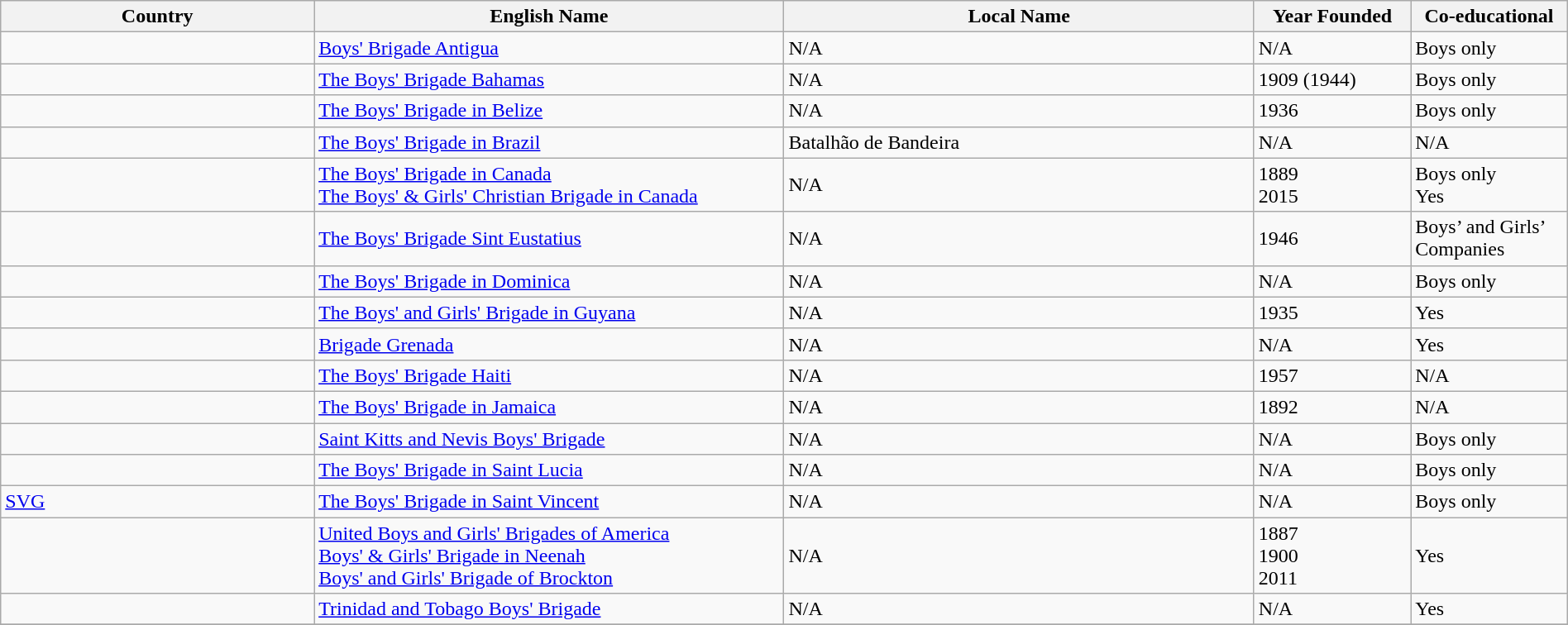<table class="wikitable sortable collapsible" width="100%">
<tr>
<th scope="col" class="unsortable" width="20%">Country</th>
<th scope="col" width="30%" class="unsortable">English Name</th>
<th scope="col" width="30%" class="unsortable">Local Name</th>
<th scope="col" width="10%">Year Founded</th>
<th scope="col" width="10%" class="unsortable">Co-educational</th>
</tr>
<tr>
<td></td>
<td><a href='#'>Boys' Brigade Antigua</a></td>
<td>N/A</td>
<td>N/A</td>
<td>Boys only</td>
</tr>
<tr>
<td></td>
<td><a href='#'>The Boys' Brigade Bahamas</a></td>
<td>N/A</td>
<td>1909 (1944)</td>
<td>Boys only</td>
</tr>
<tr>
<td></td>
<td><a href='#'>The Boys' Brigade in Belize</a></td>
<td>N/A</td>
<td>1936</td>
<td>Boys only</td>
</tr>
<tr>
<td></td>
<td><a href='#'>The Boys' Brigade in Brazil</a></td>
<td>Batalhão de Bandeira</td>
<td>N/A</td>
<td>N/A</td>
</tr>
<tr>
<td></td>
<td><a href='#'>The Boys' Brigade in Canada</a><br><a href='#'>The Boys' & Girls' Christian Brigade in Canada</a></td>
<td>N/A</td>
<td>1889<br>2015</td>
<td>Boys only<br>Yes</td>
</tr>
<tr>
<td></td>
<td><a href='#'>The Boys' Brigade Sint Eustatius</a></td>
<td>N/A</td>
<td>1946</td>
<td>Boys’ and Girls’ Companies</td>
</tr>
<tr>
<td></td>
<td><a href='#'>The Boys' Brigade in Dominica</a></td>
<td>N/A</td>
<td>N/A</td>
<td>Boys only</td>
</tr>
<tr>
<td></td>
<td><a href='#'>The Boys' and Girls' Brigade in Guyana</a></td>
<td>N/A</td>
<td>1935</td>
<td>Yes</td>
</tr>
<tr>
<td></td>
<td><a href='#'>Brigade Grenada</a></td>
<td>N/A</td>
<td>N/A</td>
<td>Yes</td>
</tr>
<tr>
<td></td>
<td><a href='#'>The Boys' Brigade Haiti</a></td>
<td>N/A</td>
<td>1957</td>
<td>N/A</td>
</tr>
<tr>
<td></td>
<td><a href='#'>The Boys' Brigade in Jamaica</a></td>
<td>N/A</td>
<td>1892</td>
<td>N/A</td>
</tr>
<tr>
<td></td>
<td><a href='#'>Saint Kitts and Nevis Boys' Brigade</a></td>
<td>N/A</td>
<td>N/A</td>
<td>Boys only</td>
</tr>
<tr>
<td></td>
<td><a href='#'>The Boys' Brigade in Saint Lucia</a></td>
<td>N/A</td>
<td>N/A</td>
<td>Boys only</td>
</tr>
<tr>
<td> <a href='#'>SVG</a></td>
<td><a href='#'>The Boys' Brigade in Saint Vincent</a></td>
<td>N/A</td>
<td>N/A</td>
<td>Boys only</td>
</tr>
<tr>
<td></td>
<td><a href='#'>United Boys and Girls' Brigades of America</a><br><a href='#'>Boys' & Girls' Brigade in Neenah</a><br><a href='#'>Boys' and Girls' Brigade of Brockton</a></td>
<td>N/A</td>
<td>1887<br>1900<br>2011</td>
<td>Yes</td>
</tr>
<tr>
<td></td>
<td><a href='#'>Trinidad and Tobago Boys' Brigade</a></td>
<td>N/A</td>
<td>N/A</td>
<td>Yes</td>
</tr>
<tr>
</tr>
</table>
